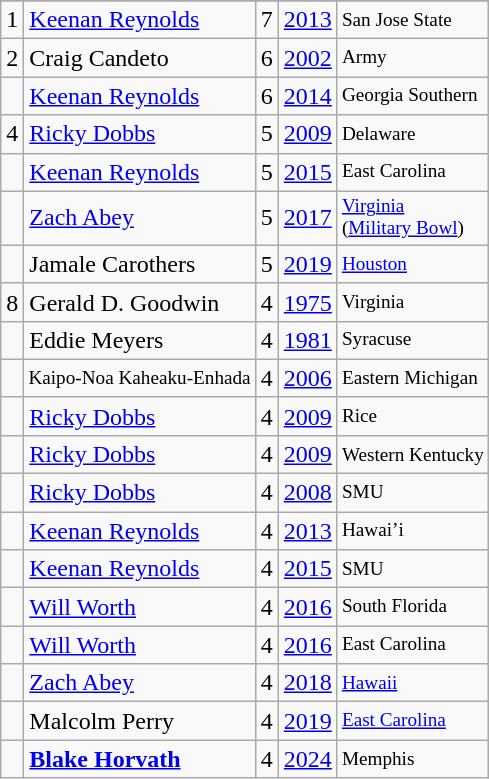<table class="wikitable">
<tr>
</tr>
<tr>
<td>1</td>
<td><a href='#'>Keenan Reynolds</a></td>
<td>7</td>
<td><a href='#'>2013</a></td>
<td style="font-size:80%;">San Jose State</td>
</tr>
<tr>
<td>2</td>
<td>Craig Candeto</td>
<td>6</td>
<td><a href='#'>2002</a></td>
<td style="font-size:80%;">Army</td>
</tr>
<tr>
<td></td>
<td><a href='#'>Keenan Reynolds</a></td>
<td>6</td>
<td><a href='#'>2014</a></td>
<td style="font-size:80%;">Georgia Southern</td>
</tr>
<tr>
<td>4</td>
<td><a href='#'>Ricky Dobbs</a></td>
<td>5</td>
<td><a href='#'>2009</a></td>
<td style="font-size:80%;">Delaware</td>
</tr>
<tr>
<td></td>
<td><a href='#'>Keenan Reynolds</a></td>
<td>5</td>
<td><a href='#'>2015</a></td>
<td style="font-size:80%;">East Carolina</td>
</tr>
<tr>
<td></td>
<td><a href='#'>Zach Abey</a></td>
<td>5</td>
<td><a href='#'>2017</a></td>
<td style="font-size:80%;"><a href='#'>Virginia</a><br>(<a href='#'>Military Bowl</a>)</td>
</tr>
<tr>
<td></td>
<td>Jamale Carothers</td>
<td>5</td>
<td><a href='#'>2019</a></td>
<td style="font-size:80%;"><a href='#'>Houston</a></td>
</tr>
<tr>
<td>8</td>
<td>Gerald D. Goodwin</td>
<td>4</td>
<td><a href='#'>1975</a></td>
<td style="font-size:80%;">Virginia</td>
</tr>
<tr>
<td></td>
<td>Eddie Meyers</td>
<td>4</td>
<td><a href='#'>1981</a></td>
<td style="font-size:80%;">Syracuse</td>
</tr>
<tr>
<td></td>
<td style="font-size:80%;">Kaipo-Noa Kaheaku-Enhada</td>
<td>4</td>
<td><a href='#'>2006</a></td>
<td style="font-size:80%;">Eastern Michigan</td>
</tr>
<tr>
<td></td>
<td><a href='#'>Ricky Dobbs</a></td>
<td>4</td>
<td><a href='#'>2009</a></td>
<td style="font-size:80%;">Rice</td>
</tr>
<tr>
<td></td>
<td><a href='#'>Ricky Dobbs</a></td>
<td>4</td>
<td><a href='#'>2009</a></td>
<td style="font-size:80%;">Western Kentucky</td>
</tr>
<tr>
<td></td>
<td><a href='#'>Ricky Dobbs</a></td>
<td>4</td>
<td><a href='#'>2008</a></td>
<td style="font-size:80%;">SMU</td>
</tr>
<tr>
<td></td>
<td><a href='#'>Keenan Reynolds</a></td>
<td>4</td>
<td><a href='#'>2013</a></td>
<td style="font-size:80%;">Hawai’i</td>
</tr>
<tr>
<td></td>
<td><a href='#'>Keenan Reynolds</a></td>
<td>4</td>
<td><a href='#'>2015</a></td>
<td style="font-size:80%;">SMU</td>
</tr>
<tr>
<td></td>
<td><a href='#'>Will Worth</a></td>
<td>4</td>
<td><a href='#'>2016</a></td>
<td style="font-size:80%;">South Florida</td>
</tr>
<tr>
<td></td>
<td><a href='#'>Will Worth</a></td>
<td>4</td>
<td><a href='#'>2016</a></td>
<td style="font-size:80%;">East Carolina</td>
</tr>
<tr>
<td></td>
<td><a href='#'>Zach Abey</a></td>
<td>4</td>
<td><a href='#'>2018</a></td>
<td style="font-size:80%;"><a href='#'>Hawaii</a></td>
</tr>
<tr>
<td></td>
<td>Malcolm Perry</td>
<td>4</td>
<td><a href='#'>2019</a></td>
<td style="font-size:80%;"><a href='#'>East Carolina</a></td>
</tr>
<tr>
<td></td>
<td><strong><a href='#'>Blake Horvath</a></strong></td>
<td>4</td>
<td><a href='#'>2024</a></td>
<td style="font-size:80%;">Memphis</td>
</tr>
</table>
